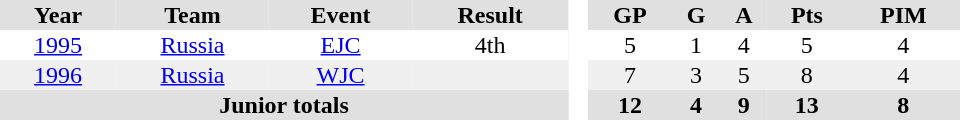<table border="0" cellpadding="1" cellspacing="0" style="text-align:center; width:40em">
<tr ALIGN="center" bgcolor="#e0e0e0">
<th>Year</th>
<th>Team</th>
<th>Event</th>
<th>Result</th>
<th rowspan="99" bgcolor="#ffffff"> </th>
<th>GP</th>
<th>G</th>
<th>A</th>
<th>Pts</th>
<th>PIM</th>
</tr>
<tr>
<td><a href='#'>1995</a></td>
<td><a href='#'>Russia</a></td>
<td><a href='#'>EJC</a></td>
<td>4th</td>
<td>5</td>
<td>1</td>
<td>4</td>
<td>5</td>
<td>4</td>
</tr>
<tr bgcolor="#f0f0f0">
<td><a href='#'>1996</a></td>
<td><a href='#'>Russia</a></td>
<td><a href='#'>WJC</a></td>
<td></td>
<td>7</td>
<td>3</td>
<td>5</td>
<td>8</td>
<td>4</td>
</tr>
<tr bgcolor="#e0e0e0">
<th colspan=4>Junior totals</th>
<th>12</th>
<th>4</th>
<th>9</th>
<th>13</th>
<th>8</th>
</tr>
</table>
